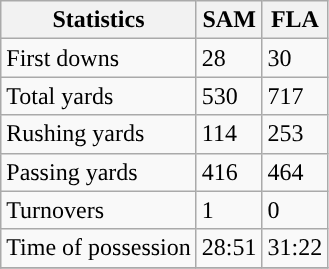<table class="wikitable" style="float: left;">
<tr>
<th>Statistics</th>
<th>SAM</th>
<th>FLA</th>
</tr>
<tr>
<td>First downs</td>
<td>28</td>
<td>30</td>
</tr>
<tr>
<td>Total yards</td>
<td>530</td>
<td>717</td>
</tr>
<tr>
<td>Rushing yards</td>
<td>114</td>
<td>253</td>
</tr>
<tr>
<td>Passing yards</td>
<td>416</td>
<td>464</td>
</tr>
<tr>
<td>Turnovers</td>
<td>1</td>
<td>0</td>
</tr>
<tr>
<td>Time of possession</td>
<td>28:51</td>
<td>31:22</td>
</tr>
<tr>
</tr>
</table>
